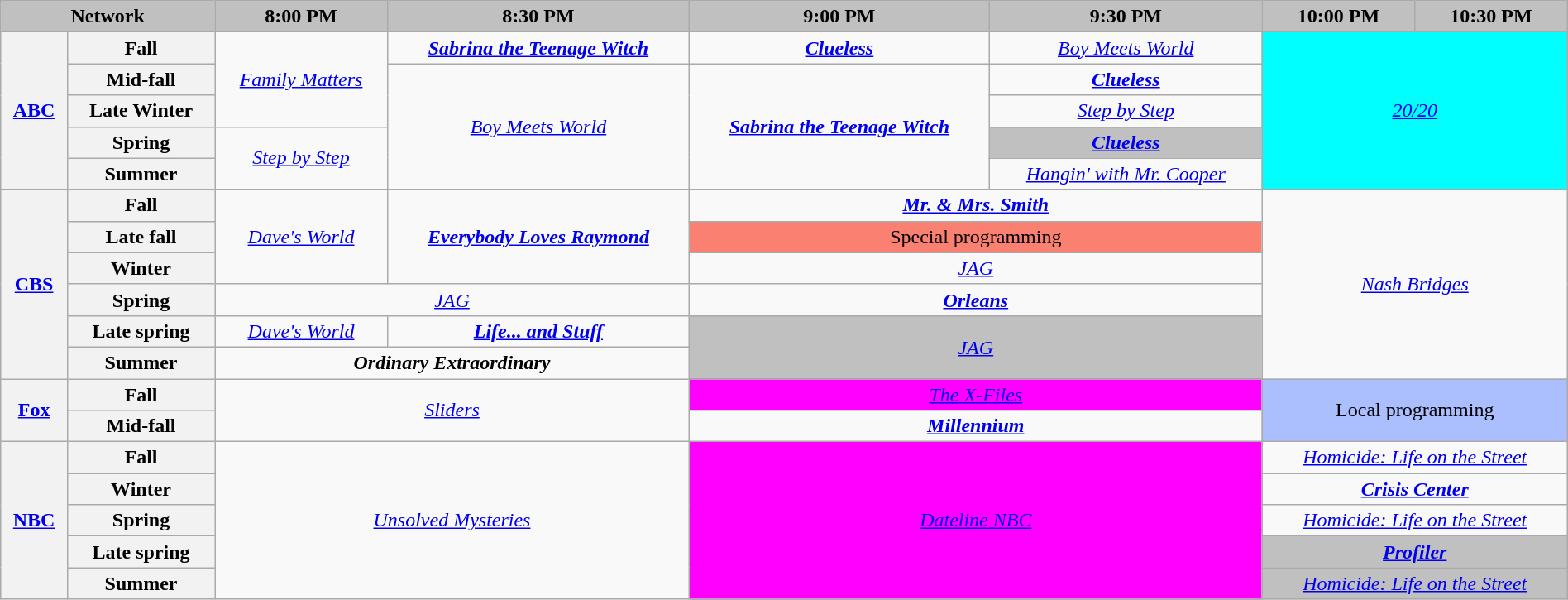<table class="wikitable" style="width:100%;margin-right:0;text-align:center">
<tr>
<th colspan="2" style="background-color:#C0C0C0;text-align:center">Network</th>
<th style="background-color:#C0C0C0;text-align:center">8:00 PM</th>
<th style="background-color:#C0C0C0;text-align:center">8:30 PM</th>
<th style="background-color:#C0C0C0;text-align:center">9:00 PM</th>
<th style="background-color:#C0C0C0;text-align:center">9:30 PM</th>
<th style="background-color:#C0C0C0;text-align:center">10:00 PM</th>
<th style="background-color:#C0C0C0;text-align:center">10:30 PM</th>
</tr>
<tr>
<th rowspan="5"><a href='#'>ABC</a></th>
<th>Fall</th>
<td rowspan="3"><em><a href='#'>Family Matters</a></em></td>
<td><strong><em><a href='#'>Sabrina the Teenage Witch</a></em></strong></td>
<td><strong><em><a href='#'>Clueless</a></em></strong></td>
<td><em><a href='#'>Boy Meets World</a></em></td>
<td rowspan="5" colspan="2" style="background:cyan;"><em><a href='#'>20/20</a></em> </td>
</tr>
<tr>
<th>Mid-fall</th>
<td rowspan="4"><em><a href='#'>Boy Meets World</a></em></td>
<td rowspan="4"><strong><em><a href='#'>Sabrina the Teenage Witch</a></em></strong></td>
<td><strong><em><a href='#'>Clueless</a></em></strong></td>
</tr>
<tr>
<th>Late Winter</th>
<td><em><a href='#'>Step by Step</a></em></td>
</tr>
<tr>
<th>Spring</th>
<td rowspan="2"><em><a href='#'>Step by Step</a></em></td>
<td style="background:#C0C0C0;"><strong><em><a href='#'>Clueless</a></em></strong> </td>
</tr>
<tr>
<th>Summer</th>
<td><em><a href='#'>Hangin' with Mr. Cooper</a></em></td>
</tr>
<tr>
<th rowspan="6"><a href='#'>CBS</a></th>
<th>Fall</th>
<td rowspan="3"><em><a href='#'>Dave's World</a></em></td>
<td rowspan="3"><strong><em><a href='#'>Everybody Loves Raymond</a></em></strong></td>
<td colspan="2"><strong><em><a href='#'>Mr. & Mrs. Smith</a></em></strong></td>
<td rowspan="6" colspan="2"><em><a href='#'>Nash Bridges</a></em></td>
</tr>
<tr>
<th>Late fall</th>
<td colspan="2" style="background:#FA8072;">Special programming</td>
</tr>
<tr>
<th>Winter</th>
<td colspan="2"><em><a href='#'>JAG</a></em></td>
</tr>
<tr>
<th>Spring</th>
<td colspan="2"><em><a href='#'>JAG</a></em></td>
<td colspan="2"><strong><em><a href='#'>Orleans</a></em></strong></td>
</tr>
<tr>
<th>Late spring</th>
<td><em><a href='#'>Dave's World</a></em></td>
<td><strong><em><a href='#'>Life... and Stuff</a></em></strong></td>
<td colspan="2" rowspan="2" style="background:#C0C0C0;"><em><a href='#'>JAG</a></em> </td>
</tr>
<tr>
<th>Summer</th>
<td colspan="2"><strong><em>Ordinary Extraordinary</em></strong></td>
</tr>
<tr>
<th rowspan="2"><a href='#'>Fox</a></th>
<th>Fall</th>
<td colspan="2" rowspan="2"><em><a href='#'>Sliders</a></em></td>
<td colspan="2" style="background:magenta;"><em><a href='#'>The X-Files</a></em> </td>
<td colspan="2" rowspan="2" style="background:#abbfff;">Local programming</td>
</tr>
<tr>
<th>Mid-fall</th>
<td colspan="2"><strong><em><a href='#'>Millennium</a></em></strong></td>
</tr>
<tr>
<th rowspan="5"><a href='#'>NBC</a></th>
<th>Fall</th>
<td colspan="2" rowspan="5"><em><a href='#'>Unsolved Mysteries</a></em></td>
<td colspan="2" rowspan="5" style="background:magenta;"><em><a href='#'>Dateline NBC</a></em> </td>
<td colspan="2"><em><a href='#'>Homicide: Life on the Street</a></em></td>
</tr>
<tr>
<th>Winter</th>
<td colspan="2"><strong><em><a href='#'>Crisis Center</a></em></strong></td>
</tr>
<tr>
<th>Spring</th>
<td colspan="2"><em><a href='#'>Homicide: Life on the Street</a></em></td>
</tr>
<tr>
<th>Late spring</th>
<td colspan="2" style="background:#C0C0C0;"><strong><em><a href='#'>Profiler</a></em></strong> </td>
</tr>
<tr>
<th>Summer</th>
<td colspan="2" style="background:#C0C0C0;"><em><a href='#'>Homicide: Life on the Street</a></em> </td>
</tr>
</table>
